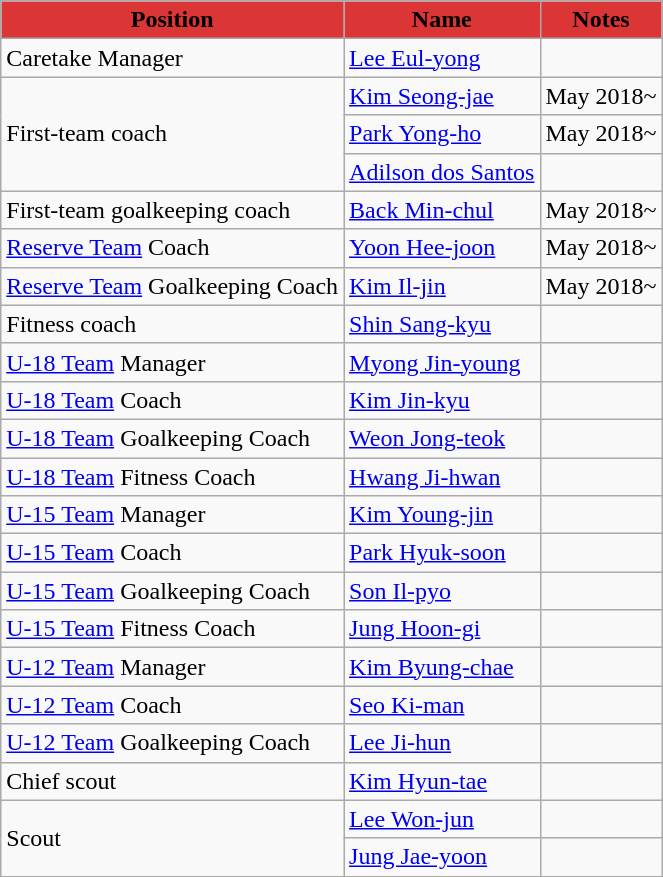<table class="wikitable">
<tr>
<th style="color:#000000; background:#DC3535;">Position</th>
<th style="color:#000000; background:#DC3535;">Name</th>
<th style="color:#000000; background:#DC3535;">Notes</th>
</tr>
<tr>
<td>Caretake Manager</td>
<td> <a href='#'>Lee Eul-yong</a></td>
<td></td>
</tr>
<tr>
<td rowspan="3">First-team coach</td>
<td> <a href='#'>Kim Seong-jae</a></td>
<td>May 2018~</td>
</tr>
<tr>
<td> <a href='#'>Park Yong-ho</a></td>
<td>May 2018~</td>
</tr>
<tr>
<td> <a href='#'>Adilson dos Santos</a></td>
<td></td>
</tr>
<tr>
<td>First-team goalkeeping coach</td>
<td> <a href='#'>Back Min-chul</a></td>
<td>May 2018~</td>
</tr>
<tr>
<td><a href='#'>Reserve Team</a> Coach</td>
<td> <a href='#'>Yoon Hee-joon</a></td>
<td>May 2018~</td>
</tr>
<tr>
<td><a href='#'>Reserve Team</a> Goalkeeping Coach</td>
<td> <a href='#'>Kim Il-jin</a></td>
<td>May 2018~</td>
</tr>
<tr>
<td>Fitness coach</td>
<td> <a href='#'>Shin Sang-kyu</a></td>
<td></td>
</tr>
<tr>
<td><a href='#'>U-18 Team</a> Manager</td>
<td> <a href='#'>Myong Jin-young</a></td>
<td></td>
</tr>
<tr>
<td><a href='#'>U-18 Team</a> Coach</td>
<td> <a href='#'>Kim Jin-kyu</a></td>
<td></td>
</tr>
<tr>
<td><a href='#'>U-18 Team</a> Goalkeeping Coach</td>
<td> <a href='#'>Weon Jong-teok</a></td>
<td></td>
</tr>
<tr>
<td><a href='#'>U-18 Team</a> Fitness Coach</td>
<td> <a href='#'>Hwang Ji-hwan</a></td>
<td></td>
</tr>
<tr>
<td><a href='#'>U-15 Team</a> Manager</td>
<td> <a href='#'>Kim Young-jin</a></td>
<td></td>
</tr>
<tr>
<td><a href='#'>U-15 Team</a> Coach</td>
<td> <a href='#'>Park Hyuk-soon</a></td>
<td></td>
</tr>
<tr>
<td><a href='#'>U-15 Team</a> Goalkeeping Coach</td>
<td> <a href='#'>Son Il-pyo</a></td>
<td></td>
</tr>
<tr>
<td><a href='#'>U-15 Team</a> Fitness Coach</td>
<td> <a href='#'>Jung Hoon-gi</a></td>
<td></td>
</tr>
<tr>
<td><a href='#'>U-12 Team</a> Manager</td>
<td> <a href='#'>Kim Byung-chae</a></td>
<td></td>
</tr>
<tr>
<td><a href='#'>U-12 Team</a> Coach</td>
<td> <a href='#'>Seo Ki-man</a></td>
<td></td>
</tr>
<tr>
<td><a href='#'>U-12 Team</a> Goalkeeping Coach</td>
<td> <a href='#'>Lee Ji-hun</a></td>
<td></td>
</tr>
<tr>
<td>Chief scout</td>
<td> <a href='#'>Kim Hyun-tae</a></td>
<td></td>
</tr>
<tr>
<td rowspan="3">Scout</td>
<td> <a href='#'>Lee Won-jun</a></td>
<td></td>
</tr>
<tr>
<td> <a href='#'>Jung Jae-yoon</a></td>
<td></td>
</tr>
<tr>
</tr>
</table>
